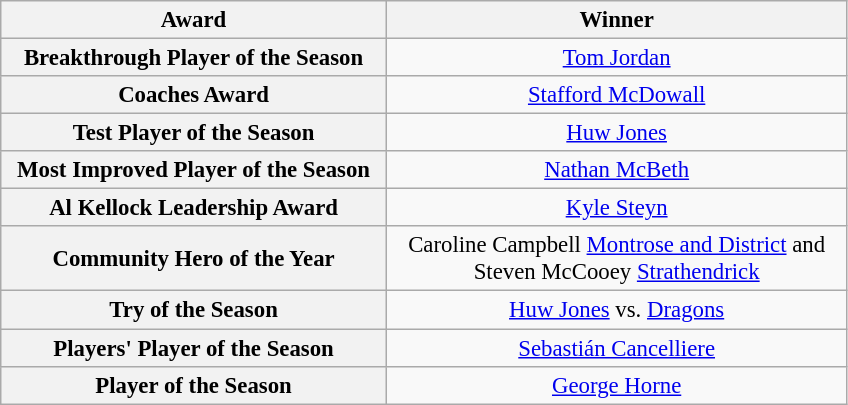<table class="wikitable" style="font-size:95%; text-align:center;">
<tr>
<th style="width:250px;">Award</th>
<th style="width:300px;">Winner</th>
</tr>
<tr>
<th>Breakthrough Player of the Season</th>
<td> <a href='#'>Tom Jordan</a></td>
</tr>
<tr>
<th>Coaches Award</th>
<td> <a href='#'>Stafford McDowall</a></td>
</tr>
<tr>
<th>Test Player of the Season</th>
<td> <a href='#'>Huw Jones</a></td>
</tr>
<tr>
<th>Most Improved Player of the Season</th>
<td> <a href='#'>Nathan McBeth</a></td>
</tr>
<tr>
<th>Al Kellock Leadership Award</th>
<td> <a href='#'>Kyle Steyn</a></td>
</tr>
<tr>
<th>Community Hero of the Year</th>
<td>Caroline Campbell <a href='#'>Montrose and District</a> and Steven McCooey <a href='#'>Strathendrick</a></td>
</tr>
<tr>
<th>Try of the Season</th>
<td> <a href='#'>Huw Jones</a> vs.  <a href='#'>Dragons</a></td>
</tr>
<tr>
<th>Players' Player of the Season</th>
<td> <a href='#'>Sebastián Cancelliere</a></td>
</tr>
<tr>
<th>Player of the Season</th>
<td> <a href='#'>George Horne</a></td>
</tr>
</table>
